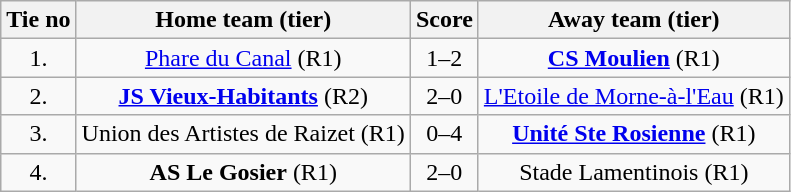<table class="wikitable" style="text-align: center">
<tr>
<th>Tie no</th>
<th>Home team (tier)</th>
<th>Score</th>
<th>Away team (tier)</th>
</tr>
<tr>
<td>1.</td>
<td> <a href='#'>Phare du Canal</a> (R1)</td>
<td>1–2</td>
<td><strong><a href='#'>CS Moulien</a></strong> (R1) </td>
</tr>
<tr>
<td>2.</td>
<td> <strong><a href='#'>JS Vieux-Habitants</a></strong> (R2)</td>
<td>2–0</td>
<td><a href='#'>L'Etoile de Morne-à-l'Eau</a> (R1) </td>
</tr>
<tr>
<td>3.</td>
<td> Union des Artistes de Raizet (R1)</td>
<td>0–4</td>
<td><strong><a href='#'>Unité Ste Rosienne</a></strong> (R1) </td>
</tr>
<tr>
<td>4.</td>
<td> <strong>AS Le Gosier</strong> (R1)</td>
<td>2–0</td>
<td>Stade Lamentinois (R1) </td>
</tr>
</table>
